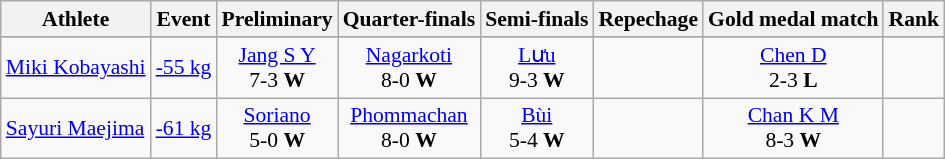<table class="wikitable" style="font-size:90%">
<tr>
<th>Athlete</th>
<th>Event</th>
<th>Preliminary</th>
<th>Quarter-finals</th>
<th>Semi-finals</th>
<th>Repechage</th>
<th>Gold medal match</th>
<th>Rank</th>
</tr>
<tr style="font-size:95%">
</tr>
<tr align=center>
<td align=left><a href='#'>Miki Kobayashi</a></td>
<td align=left><a href='#'>-55 kg</a></td>
<td> <a href='#'>Jang S Y</a><br>7-3 <strong>W</strong></td>
<td> <a href='#'>Nagarkoti</a><br>8-0 <strong>W</strong></td>
<td> <a href='#'>Lưu</a><br>9-3 <strong>W</strong></td>
<td></td>
<td> <a href='#'>Chen D</a><br>2-3 <strong>L</strong></td>
<td></td>
</tr>
<tr align=center>
<td align=left><a href='#'>Sayuri Maejima</a></td>
<td align=left><a href='#'>-61 kg</a></td>
<td> <a href='#'>Soriano</a><br>5-0 <strong>W</strong></td>
<td> <a href='#'>Phommachan</a><br>8-0 <strong>W</strong></td>
<td> <a href='#'>Bùi</a><br>5-4 <strong>W</strong></td>
<td></td>
<td> <a href='#'>Chan K M</a><br>8-3 <strong>W</strong></td>
<td></td>
</tr>
</table>
